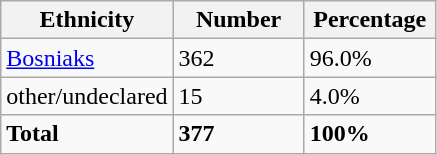<table class="wikitable">
<tr>
<th width="100px">Ethnicity</th>
<th width="80px">Number</th>
<th width="80px">Percentage</th>
</tr>
<tr>
<td><a href='#'>Bosniaks</a></td>
<td>362</td>
<td>96.0%</td>
</tr>
<tr>
<td>other/undeclared</td>
<td>15</td>
<td>4.0%</td>
</tr>
<tr>
<td><strong>Total</strong></td>
<td><strong>377</strong></td>
<td><strong>100%</strong></td>
</tr>
</table>
